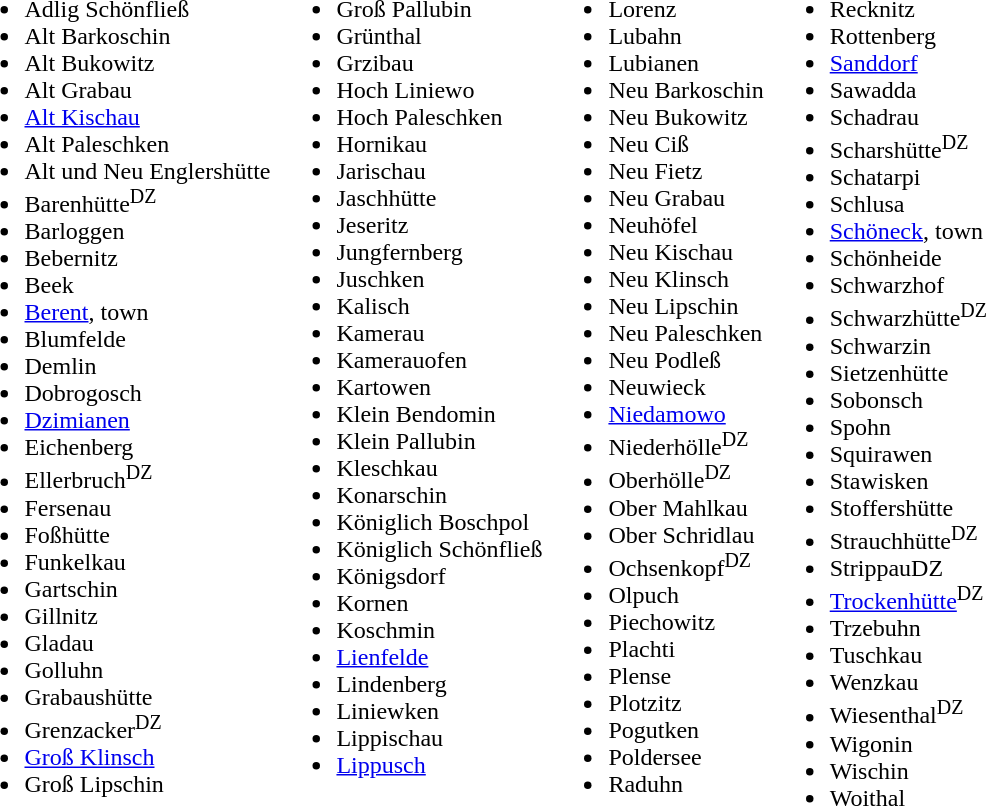<table>
<tr>
<td valign="top"><br><ul><li>Adlig Schönfließ</li><li>Alt Barkoschin</li><li>Alt Bukowitz</li><li>Alt Grabau</li><li><a href='#'>Alt Kischau</a></li><li>Alt Paleschken</li><li>Alt und Neu Englershütte</li><li>Barenhütte<sup>DZ</sup></li><li>Barloggen</li><li>Bebernitz</li><li>Beek</li><li><a href='#'>Berent</a>, town</li><li>Blumfelde</li><li>Demlin</li><li>Dobrogosch</li><li><a href='#'>Dzimianen</a></li><li>Eichenberg</li><li>Ellerbruch<sup>DZ</sup></li><li>Fersenau</li><li>Foßhütte</li><li>Funkelkau</li><li>Gartschin</li><li>Gillnitz</li><li>Gladau</li><li>Golluhn</li><li>Grabaushütte</li><li>Grenzacker<sup>DZ</sup></li><li><a href='#'>Groß Klinsch</a></li><li>Groß Lipschin</li></ul></td>
<td valign="top"><br><ul><li>Groß Pallubin</li><li>Grünthal</li><li>Grzibau</li><li>Hoch Liniewo</li><li>Hoch Paleschken</li><li>Hornikau</li><li>Jarischau</li><li>Jaschhütte</li><li>Jeseritz</li><li>Jungfernberg</li><li>Juschken</li><li>Kalisch</li><li>Kamerau</li><li>Kamerauofen</li><li>Kartowen</li><li>Klein Bendomin</li><li>Klein Pallubin</li><li>Kleschkau</li><li>Konarschin</li><li>Königlich Boschpol</li><li>Königlich Schönfließ</li><li>Königsdorf</li><li>Kornen</li><li>Koschmin</li><li><a href='#'>Lienfelde</a></li><li>Lindenberg</li><li>Liniewken</li><li>Lippischau</li><li><a href='#'>Lippusch</a></li></ul></td>
<td valign="top"><br><ul><li>Lorenz</li><li>Lubahn</li><li>Lubianen</li><li>Neu Barkoschin</li><li>Neu Bukowitz</li><li>Neu Ciß</li><li>Neu Fietz</li><li>Neu Grabau</li><li>Neuhöfel</li><li>Neu Kischau</li><li>Neu Klinsch</li><li>Neu Lipschin</li><li>Neu Paleschken</li><li>Neu Podleß</li><li>Neuwieck</li><li><a href='#'>Niedamowo</a></li><li>Niederhölle<sup>DZ</sup></li><li>Oberhölle<sup>DZ</sup></li><li>Ober Mahlkau</li><li>Ober Schridlau</li><li>Ochsenkopf<sup>DZ</sup></li><li>Olpuch</li><li>Piechowitz</li><li>Plachti</li><li>Plense</li><li>Plotzitz</li><li>Pogutken</li><li>Poldersee</li><li>Raduhn</li></ul></td>
<td valign="top"><br><ul><li>Recknitz</li><li>Rottenberg</li><li><a href='#'>Sanddorf</a></li><li>Sawadda</li><li>Schadrau</li><li>Scharshütte<sup>DZ</sup></li><li>Schatarpi</li><li>Schlusa</li><li><a href='#'>Schöneck</a>, town</li><li>Schönheide</li><li>Schwarzhof</li><li>Schwarzhütte<sup>DZ</sup></li><li>Schwarzin</li><li>Sietzenhütte</li><li>Sobonsch</li><li>Spohn</li><li>Squirawen</li><li>Stawisken</li><li>Stoffershütte</li><li>Strauchhütte<sup>DZ</sup></li><li>StrippauDZ</li><li><a href='#'>Trockenhütte</a><sup>DZ</sup></li><li>Trzebuhn</li><li>Tuschkau</li><li>Wenzkau</li><li>Wiesenthal<sup>DZ</sup></li><li>Wigonin</li><li>Wischin</li><li>Woithal</li></ul></td>
</tr>
</table>
